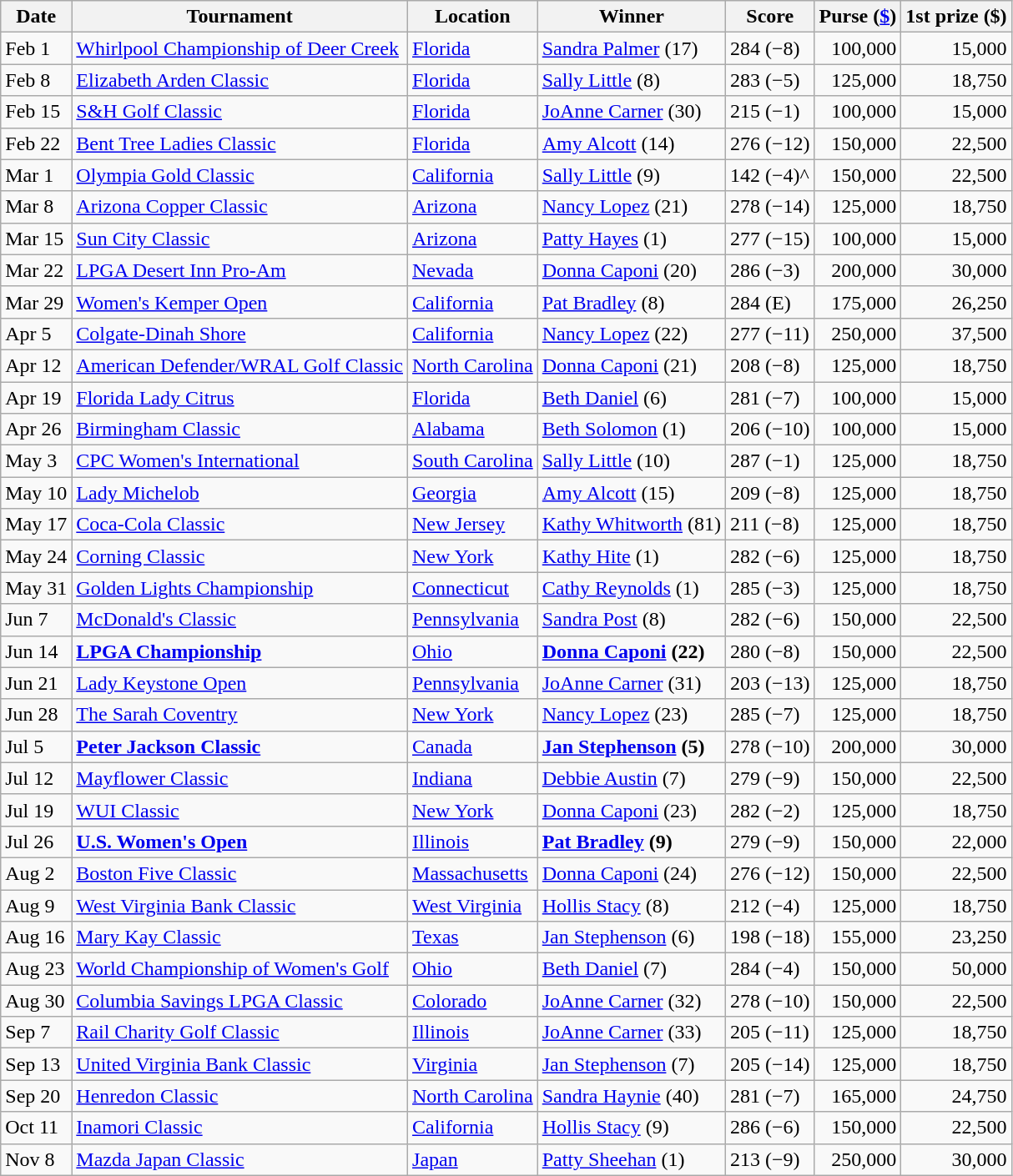<table class=wikitable>
<tr>
<th>Date</th>
<th>Tournament</th>
<th>Location</th>
<th>Winner</th>
<th>Score</th>
<th>Purse (<a href='#'>$</a>)</th>
<th>1st prize ($)</th>
</tr>
<tr>
<td>Feb 1</td>
<td><a href='#'>Whirlpool Championship of Deer Creek</a></td>
<td><a href='#'>Florida</a></td>
<td> <a href='#'>Sandra Palmer</a> (17)</td>
<td>284 (−8)</td>
<td align=right>100,000</td>
<td align=right>15,000</td>
</tr>
<tr>
<td>Feb 8</td>
<td><a href='#'>Elizabeth Arden Classic</a></td>
<td><a href='#'>Florida</a></td>
<td> <a href='#'>Sally Little</a> (8)</td>
<td>283 (−5)</td>
<td align=right>125,000</td>
<td align=right>18,750</td>
</tr>
<tr>
<td>Feb 15</td>
<td><a href='#'>S&H Golf Classic</a></td>
<td><a href='#'>Florida</a></td>
<td> <a href='#'>JoAnne Carner</a> (30)</td>
<td>215 (−1)</td>
<td align=right>100,000</td>
<td align=right>15,000</td>
</tr>
<tr>
<td>Feb 22</td>
<td><a href='#'>Bent Tree Ladies Classic</a></td>
<td><a href='#'>Florida</a></td>
<td> <a href='#'>Amy Alcott</a> (14)</td>
<td>276 (−12)</td>
<td align=right>150,000</td>
<td align=right>22,500</td>
</tr>
<tr>
<td>Mar 1</td>
<td><a href='#'>Olympia Gold Classic</a></td>
<td><a href='#'>California</a></td>
<td> <a href='#'>Sally Little</a> (9)</td>
<td>142 (−4)^</td>
<td align=right>150,000</td>
<td align=right>22,500</td>
</tr>
<tr>
<td>Mar 8</td>
<td><a href='#'>Arizona Copper Classic</a></td>
<td><a href='#'>Arizona</a></td>
<td> <a href='#'>Nancy Lopez</a> (21)</td>
<td>278 (−14)</td>
<td align=right>125,000</td>
<td align=right>18,750</td>
</tr>
<tr>
<td>Mar 15</td>
<td><a href='#'>Sun City Classic</a></td>
<td><a href='#'>Arizona</a></td>
<td> <a href='#'>Patty Hayes</a> (1)</td>
<td>277 (−15)</td>
<td align=right>100,000</td>
<td align=right>15,000</td>
</tr>
<tr>
<td>Mar 22</td>
<td><a href='#'>LPGA Desert Inn Pro-Am</a></td>
<td><a href='#'>Nevada</a></td>
<td> <a href='#'>Donna Caponi</a> (20)</td>
<td>286 (−3)</td>
<td align=right>200,000</td>
<td align=right>30,000</td>
</tr>
<tr>
<td>Mar 29</td>
<td><a href='#'>Women's Kemper Open</a></td>
<td><a href='#'>California</a></td>
<td> <a href='#'>Pat Bradley</a> (8)</td>
<td>284 (E)</td>
<td align=right>175,000</td>
<td align=right>26,250</td>
</tr>
<tr>
<td>Apr 5</td>
<td><a href='#'>Colgate-Dinah Shore</a></td>
<td><a href='#'>California</a></td>
<td> <a href='#'>Nancy Lopez</a> (22)</td>
<td>277 (−11)</td>
<td align=right>250,000</td>
<td align=right>37,500</td>
</tr>
<tr>
<td>Apr 12</td>
<td><a href='#'>American Defender/WRAL Golf Classic</a></td>
<td><a href='#'>North Carolina</a></td>
<td> <a href='#'>Donna Caponi</a> (21)</td>
<td>208 (−8)</td>
<td align=right>125,000</td>
<td align=right>18,750</td>
</tr>
<tr>
<td>Apr 19</td>
<td><a href='#'>Florida Lady Citrus</a></td>
<td><a href='#'>Florida</a></td>
<td> <a href='#'>Beth Daniel</a> (6)</td>
<td>281 (−7)</td>
<td align=right>100,000</td>
<td align=right>15,000</td>
</tr>
<tr>
<td>Apr 26</td>
<td><a href='#'>Birmingham Classic</a></td>
<td><a href='#'>Alabama</a></td>
<td> <a href='#'>Beth Solomon</a> (1)</td>
<td>206 (−10)</td>
<td align=right>100,000</td>
<td align=right>15,000</td>
</tr>
<tr>
<td>May 3</td>
<td><a href='#'>CPC Women's International</a></td>
<td><a href='#'>South Carolina</a></td>
<td> <a href='#'>Sally Little</a> (10)</td>
<td>287 (−1)</td>
<td align=right>125,000</td>
<td align=right>18,750</td>
</tr>
<tr>
<td>May 10</td>
<td><a href='#'>Lady Michelob</a></td>
<td><a href='#'>Georgia</a></td>
<td> <a href='#'>Amy Alcott</a> (15)</td>
<td>209 (−8)</td>
<td align=right>125,000</td>
<td align=right>18,750</td>
</tr>
<tr>
<td>May 17</td>
<td><a href='#'>Coca-Cola Classic</a></td>
<td><a href='#'>New Jersey</a></td>
<td> <a href='#'>Kathy Whitworth</a> (81)</td>
<td>211 (−8)</td>
<td align=right>125,000</td>
<td align=right>18,750</td>
</tr>
<tr>
<td>May 24</td>
<td><a href='#'>Corning Classic</a></td>
<td><a href='#'>New York</a></td>
<td> <a href='#'>Kathy Hite</a> (1)</td>
<td>282 (−6)</td>
<td align=right>125,000</td>
<td align=right>18,750</td>
</tr>
<tr>
<td>May 31</td>
<td><a href='#'>Golden Lights Championship</a></td>
<td><a href='#'>Connecticut</a></td>
<td> <a href='#'>Cathy Reynolds</a> (1)</td>
<td>285 (−3)</td>
<td align=right>125,000</td>
<td align=right>18,750</td>
</tr>
<tr>
<td>Jun 7</td>
<td><a href='#'>McDonald's Classic</a></td>
<td><a href='#'>Pennsylvania</a></td>
<td> <a href='#'>Sandra Post</a> (8)</td>
<td>282 (−6)</td>
<td align=right>150,000</td>
<td align=right>22,500</td>
</tr>
<tr>
<td>Jun 14</td>
<td><strong><a href='#'>LPGA Championship</a></strong></td>
<td><a href='#'>Ohio</a></td>
<td> <strong><a href='#'>Donna Caponi</a> (22)</strong></td>
<td>280 (−8)</td>
<td align=right>150,000</td>
<td align=right>22,500</td>
</tr>
<tr>
<td>Jun 21</td>
<td><a href='#'>Lady Keystone Open</a></td>
<td><a href='#'>Pennsylvania</a></td>
<td> <a href='#'>JoAnne Carner</a> (31)</td>
<td>203 (−13)</td>
<td align=right>125,000</td>
<td align=right>18,750</td>
</tr>
<tr>
<td>Jun 28</td>
<td><a href='#'>The Sarah Coventry</a></td>
<td><a href='#'>New York</a></td>
<td> <a href='#'>Nancy Lopez</a> (23)</td>
<td>285 (−7)</td>
<td align=right>125,000</td>
<td align=right>18,750</td>
</tr>
<tr>
<td>Jul 5</td>
<td><strong><a href='#'>Peter Jackson Classic</a></strong></td>
<td><a href='#'>Canada</a></td>
<td> <strong><a href='#'>Jan Stephenson</a> (5)</strong></td>
<td>278 (−10)</td>
<td align=right>200,000</td>
<td align=right>30,000</td>
</tr>
<tr>
<td>Jul 12</td>
<td><a href='#'>Mayflower Classic</a></td>
<td><a href='#'>Indiana</a></td>
<td> <a href='#'>Debbie Austin</a> (7)</td>
<td>279 (−9)</td>
<td align=right>150,000</td>
<td align=right>22,500</td>
</tr>
<tr>
<td>Jul 19</td>
<td><a href='#'>WUI Classic</a></td>
<td><a href='#'>New York</a></td>
<td> <a href='#'>Donna Caponi</a> (23)</td>
<td>282 (−2)</td>
<td align=right>125,000</td>
<td align=right>18,750</td>
</tr>
<tr>
<td>Jul 26</td>
<td><strong><a href='#'>U.S. Women's Open</a></strong></td>
<td><a href='#'>Illinois</a></td>
<td> <strong><a href='#'>Pat Bradley</a> (9)</strong></td>
<td>279 (−9)</td>
<td align=right>150,000</td>
<td align=right>22,000</td>
</tr>
<tr>
<td>Aug 2</td>
<td><a href='#'>Boston Five Classic</a></td>
<td><a href='#'>Massachusetts</a></td>
<td> <a href='#'>Donna Caponi</a> (24)</td>
<td>276 (−12)</td>
<td align=right>150,000</td>
<td align=right>22,500</td>
</tr>
<tr>
<td>Aug 9</td>
<td><a href='#'>West Virginia Bank Classic</a></td>
<td><a href='#'>West Virginia</a></td>
<td> <a href='#'>Hollis Stacy</a> (8)</td>
<td>212 (−4)</td>
<td align=right>125,000</td>
<td align=right>18,750</td>
</tr>
<tr>
<td>Aug 16</td>
<td><a href='#'>Mary Kay Classic</a></td>
<td><a href='#'>Texas</a></td>
<td> <a href='#'>Jan Stephenson</a> (6)</td>
<td>198 (−18)</td>
<td align=right>155,000</td>
<td align=right>23,250</td>
</tr>
<tr>
<td>Aug 23</td>
<td><a href='#'>World Championship of Women's Golf</a></td>
<td><a href='#'>Ohio</a></td>
<td> <a href='#'>Beth Daniel</a> (7)</td>
<td>284 (−4)</td>
<td align=right>150,000</td>
<td align=right>50,000</td>
</tr>
<tr>
<td>Aug 30</td>
<td><a href='#'>Columbia Savings LPGA Classic</a></td>
<td><a href='#'>Colorado</a></td>
<td> <a href='#'>JoAnne Carner</a> (32)</td>
<td>278 (−10)</td>
<td align=right>150,000</td>
<td align=right>22,500</td>
</tr>
<tr>
<td>Sep 7</td>
<td><a href='#'>Rail Charity Golf Classic</a></td>
<td><a href='#'>Illinois</a></td>
<td> <a href='#'>JoAnne Carner</a> (33)</td>
<td>205 (−11)</td>
<td align=right>125,000</td>
<td align=right>18,750</td>
</tr>
<tr>
<td>Sep 13</td>
<td><a href='#'>United Virginia Bank Classic</a></td>
<td><a href='#'>Virginia</a></td>
<td> <a href='#'>Jan Stephenson</a> (7)</td>
<td>205 (−14)</td>
<td align=right>125,000</td>
<td align=right>18,750</td>
</tr>
<tr>
<td>Sep 20</td>
<td><a href='#'>Henredon Classic</a></td>
<td><a href='#'>North Carolina</a></td>
<td> <a href='#'>Sandra Haynie</a> (40)</td>
<td>281 (−7)</td>
<td align=right>165,000</td>
<td align=right>24,750</td>
</tr>
<tr>
<td>Oct 11</td>
<td><a href='#'>Inamori Classic</a></td>
<td><a href='#'>California</a></td>
<td> <a href='#'>Hollis Stacy</a> (9)</td>
<td>286 (−6)</td>
<td align=right>150,000</td>
<td align=right>22,500</td>
</tr>
<tr>
<td>Nov 8</td>
<td><a href='#'>Mazda Japan Classic</a></td>
<td><a href='#'>Japan</a></td>
<td> <a href='#'>Patty Sheehan</a> (1)</td>
<td>213 (−9)</td>
<td align=right>250,000</td>
<td align=right>30,000</td>
</tr>
</table>
